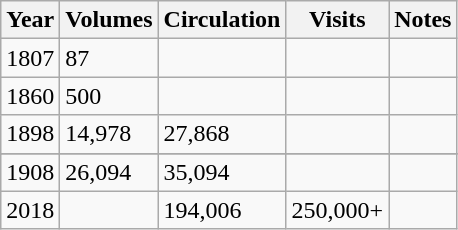<table class="wikitable sortable">
<tr>
<th>Year</th>
<th>Volumes</th>
<th>Circulation</th>
<th>Visits</th>
<th>Notes</th>
</tr>
<tr>
<td>1807</td>
<td>87</td>
<td></td>
<td></td>
<td></td>
</tr>
<tr>
<td>1860</td>
<td>500</td>
<td></td>
<td></td>
<td></td>
</tr>
<tr>
<td>1898</td>
<td>14,978</td>
<td>27,868</td>
<td></td>
<td></td>
</tr>
<tr>
</tr>
<tr>
<td>1908</td>
<td>26,094</td>
<td>35,094</td>
<td></td>
<td></td>
</tr>
<tr>
<td>2018</td>
<td></td>
<td>194,006</td>
<td>250,000+</td>
<td></td>
</tr>
</table>
